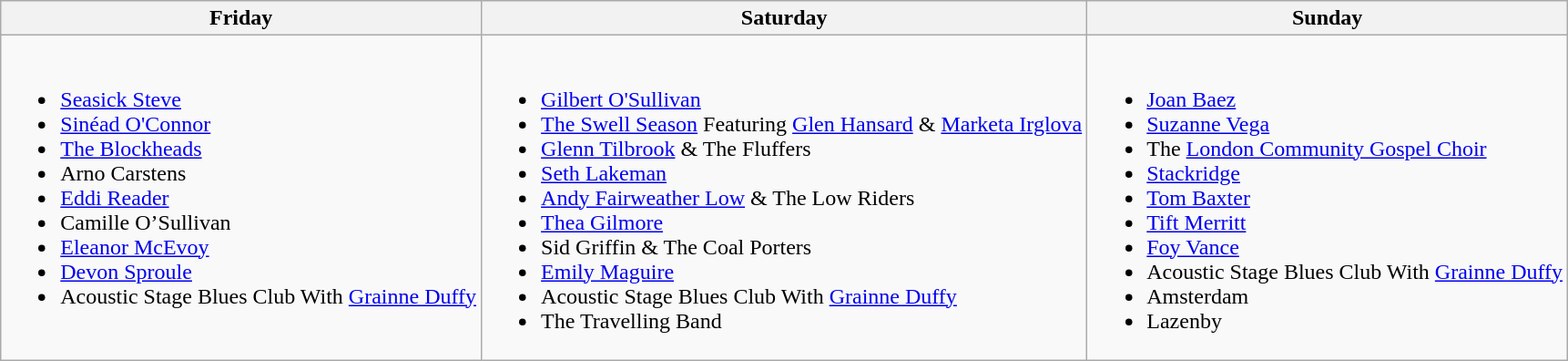<table class="wikitable">
<tr>
<th>Friday</th>
<th>Saturday</th>
<th>Sunday</th>
</tr>
<tr valign="top">
<td><br><ul><li><a href='#'>Seasick Steve</a></li><li><a href='#'>Sinéad O'Connor</a></li><li><a href='#'>The Blockheads</a></li><li>Arno Carstens</li><li><a href='#'>Eddi Reader</a></li><li>Camille O’Sullivan</li><li><a href='#'>Eleanor McEvoy</a></li><li><a href='#'>Devon Sproule</a></li><li>Acoustic Stage Blues Club With <a href='#'>Grainne Duffy</a></li></ul></td>
<td><br><ul><li><a href='#'>Gilbert O'Sullivan</a></li><li><a href='#'>The Swell Season</a> Featuring <a href='#'>Glen Hansard</a> & <a href='#'>Marketa Irglova</a></li><li><a href='#'>Glenn Tilbrook</a> & The Fluffers</li><li><a href='#'>Seth Lakeman</a></li><li><a href='#'>Andy Fairweather Low</a> & The Low Riders</li><li><a href='#'>Thea Gilmore</a></li><li>Sid Griffin & The Coal Porters</li><li><a href='#'>Emily Maguire</a></li><li>Acoustic Stage Blues Club With <a href='#'>Grainne Duffy</a></li><li>The Travelling Band</li></ul></td>
<td><br><ul><li><a href='#'>Joan Baez</a></li><li><a href='#'>Suzanne Vega</a></li><li>The <a href='#'>London Community Gospel Choir</a></li><li><a href='#'>Stackridge</a></li><li><a href='#'>Tom Baxter</a></li><li><a href='#'>Tift Merritt</a></li><li><a href='#'>Foy Vance</a></li><li>Acoustic Stage Blues Club With <a href='#'>Grainne Duffy</a></li><li>Amsterdam</li><li>Lazenby</li></ul></td>
</tr>
</table>
